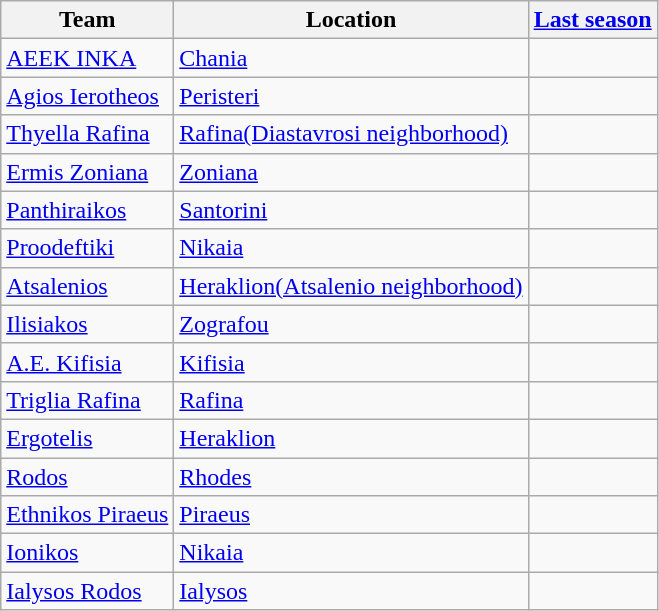<table class="wikitable sortable">
<tr>
<th>Team</th>
<th>Location</th>
<th><a href='#'>Last season</a></th>
</tr>
<tr>
<td><a href='#'>AEEK INKA</a></td>
<td><a href='#'>Chania</a></td>
<td></td>
</tr>
<tr>
<td><a href='#'>Agios Ierotheos</a></td>
<td><a href='#'>Peristeri</a></td>
<td></td>
</tr>
<tr>
<td><a href='#'>Thyella Rafina</a></td>
<td><a href='#'>Rafina(Diastavrosi neighborhood)</a></td>
<td></td>
</tr>
<tr>
<td><a href='#'>Ermis Zoniana</a></td>
<td><a href='#'>Zoniana</a></td>
<td></td>
</tr>
<tr>
<td><a href='#'>Panthiraikos</a></td>
<td><a href='#'>Santorini</a></td>
<td></td>
</tr>
<tr>
<td><a href='#'>Proodeftiki</a></td>
<td><a href='#'>Nikaia</a></td>
<td></td>
</tr>
<tr>
<td><a href='#'>Atsalenios</a></td>
<td><a href='#'>Heraklion(Atsalenio neighborhood)</a></td>
<td></td>
</tr>
<tr>
<td><a href='#'>Ilisiakos</a></td>
<td><a href='#'>Zografou</a></td>
<td></td>
</tr>
<tr>
<td><a href='#'>A.E. Kifisia</a></td>
<td><a href='#'>Kifisia</a></td>
<td></td>
</tr>
<tr>
<td><a href='#'>Triglia Rafina</a></td>
<td><a href='#'>Rafina</a></td>
<td></td>
</tr>
<tr>
<td><a href='#'> Ergotelis</a></td>
<td><a href='#'>Heraklion</a></td>
<td></td>
</tr>
<tr>
<td><a href='#'>Rodos</a></td>
<td><a href='#'>Rhodes</a></td>
<td></td>
</tr>
<tr>
<td><a href='#'>Ethnikos Piraeus</a></td>
<td><a href='#'>Piraeus</a></td>
<td></td>
</tr>
<tr>
<td><a href='#'>Ionikos</a></td>
<td><a href='#'>Nikaia</a></td>
<td></td>
</tr>
<tr>
<td><a href='#'>Ialysos Rodos</a></td>
<td><a href='#'>Ialysos</a></td>
<td></td>
</tr>
</table>
